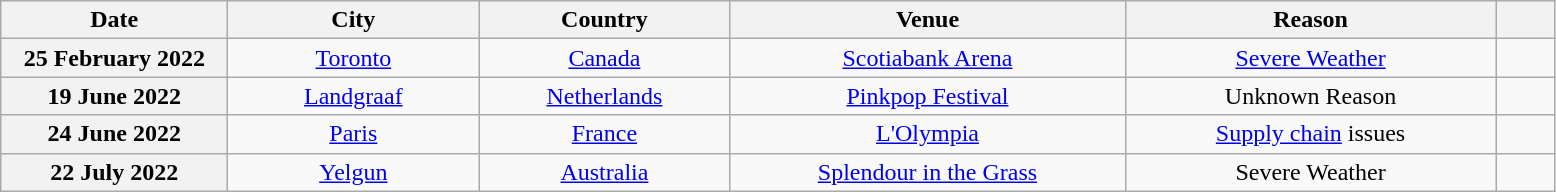<table class="wikitable plainrowheaders" style="text-align:center;">
<tr>
<th scope="col" style="width:9em;">Date</th>
<th scope="col" style="width:10em;">City</th>
<th scope="col" style="width:10em;">Country</th>
<th scope="col" style="width:16em;">Venue</th>
<th scope="col" style="width:15em;">Reason</th>
<th scope="col" style="width:2em;"></th>
</tr>
<tr>
<th scope="row" style="text-align:center;">25 February 2022</th>
<td><a href='#'>Toronto</a> </td>
<td><a href='#'>Canada</a></td>
<td><a href='#'>Scotiabank Arena</a></td>
<td><a href='#'>Severe Weather</a></td>
<td></td>
</tr>
<tr>
<th scope="row" style="text-align:center;">19 June 2022</th>
<td><a href='#'>Landgraaf</a></td>
<td><a href='#'>Netherlands</a></td>
<td><a href='#'>Pinkpop Festival</a></td>
<td>Unknown Reason</td>
<td></td>
</tr>
<tr>
<th scope="row" style="text-align:center;">24 June 2022</th>
<td><a href='#'>Paris</a></td>
<td><a href='#'>France</a></td>
<td><a href='#'>L'Olympia</a></td>
<td><a href='#'>Supply chain</a> issues</td>
<td></td>
</tr>
<tr>
<th scope="row" style="text-align:center;">22 July 2022</th>
<td><a href='#'>Yelgun</a></td>
<td><a href='#'>Australia</a></td>
<td><a href='#'>Splendour in the Grass</a></td>
<td>Severe Weather</td>
<td></td>
</tr>
</table>
